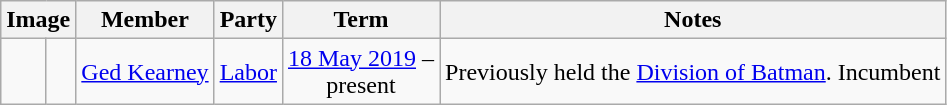<table class=wikitable style="text-align:center">
<tr>
<th colspan=2>Image</th>
<th>Member</th>
<th>Party</th>
<th>Term</th>
<th>Notes</th>
</tr>
<tr>
<td> </td>
<td></td>
<td><a href='#'>Ged Kearney</a><br></td>
<td><a href='#'>Labor</a></td>
<td nowrap><a href='#'>18 May 2019</a> –<br>present</td>
<td>Previously held the <a href='#'>Division of Batman</a>. Incumbent</td>
</tr>
</table>
